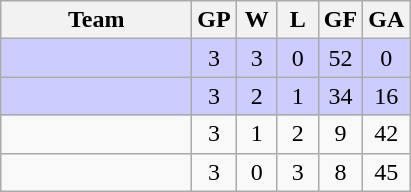<table class="wikitable" style="text-align:center">
<tr>
<th width="120">Team</th>
<th width="20">GP</th>
<th width="20">W</th>
<th width="20">L</th>
<th width="20">GF</th>
<th width="20">GA</th>
</tr>
<tr bgcolor="ccccff">
<td align=left></td>
<td>3</td>
<td>3</td>
<td>0</td>
<td>52</td>
<td>0</td>
</tr>
<tr bgcolor="ccccff">
<td align=left></td>
<td>3</td>
<td>2</td>
<td>1</td>
<td>34</td>
<td>16</td>
</tr>
<tr>
<td align=left></td>
<td>3</td>
<td>1</td>
<td>2</td>
<td>9</td>
<td>42</td>
</tr>
<tr>
<td align=left></td>
<td>3</td>
<td>0</td>
<td>3</td>
<td>8</td>
<td>45</td>
</tr>
</table>
